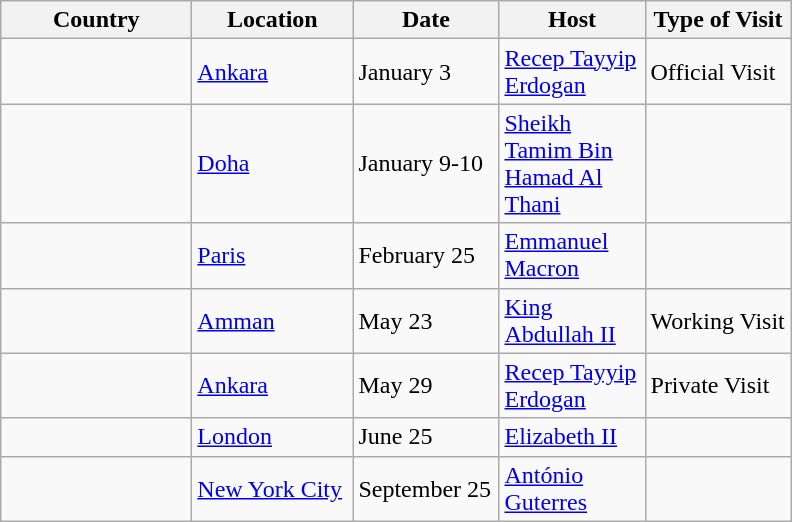<table class="wikitable">
<tr>
<th style="width:120px;">Country</th>
<th style="width:100px;">Location</th>
<th style="width:90px;">Date</th>
<th style="width:90px;">Host</th>
<th style="width:90px;">Type of Visit</th>
</tr>
<tr>
<td></td>
<td><a href='#'>Ankara</a></td>
<td>January 3</td>
<td><a href='#'>Recep Tayyip Erdogan</a></td>
<td>Official Visit</td>
</tr>
<tr>
<td></td>
<td><a href='#'>Doha</a></td>
<td>January 9-10</td>
<td><a href='#'>Sheikh Tamim Bin Hamad Al Thani</a></td>
<td></td>
</tr>
<tr>
<td></td>
<td><a href='#'>Paris</a></td>
<td>February 25</td>
<td><a href='#'>Emmanuel Macron</a></td>
<td></td>
</tr>
<tr>
<td></td>
<td><a href='#'>Amman</a></td>
<td>May 23</td>
<td><a href='#'>King Abdullah II</a></td>
<td>Working Visit</td>
</tr>
<tr>
<td></td>
<td><a href='#'>Ankara</a></td>
<td>May 29</td>
<td><a href='#'>Recep Tayyip Erdogan</a></td>
<td>Private Visit</td>
</tr>
<tr>
<td></td>
<td><a href='#'>London</a></td>
<td>June 25</td>
<td><a href='#'>Elizabeth II</a></td>
<td></td>
</tr>
<tr>
<td></td>
<td><a href='#'>New York City</a></td>
<td>September 25</td>
<td><a href='#'>António Guterres</a></td>
<td></td>
</tr>
</table>
